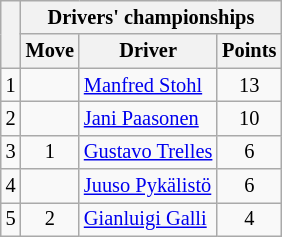<table class="wikitable" style="font-size:85%;">
<tr>
<th rowspan="2"></th>
<th colspan="3">Drivers' championships</th>
</tr>
<tr>
<th>Move</th>
<th>Driver</th>
<th>Points</th>
</tr>
<tr>
<td align="center">1</td>
<td align="center"></td>
<td> <a href='#'>Manfred Stohl</a></td>
<td align="center">13</td>
</tr>
<tr>
<td align="center">2</td>
<td align="center"></td>
<td> <a href='#'>Jani Paasonen</a></td>
<td align="center">10</td>
</tr>
<tr>
<td align="center">3</td>
<td align="center"> 1</td>
<td> <a href='#'>Gustavo Trelles</a></td>
<td align="center">6</td>
</tr>
<tr>
<td align="center">4</td>
<td align="center"></td>
<td> <a href='#'>Juuso Pykälistö</a></td>
<td align="center">6</td>
</tr>
<tr>
<td align="center">5</td>
<td align="center"> 2</td>
<td> <a href='#'>Gianluigi Galli</a></td>
<td align="center">4</td>
</tr>
</table>
